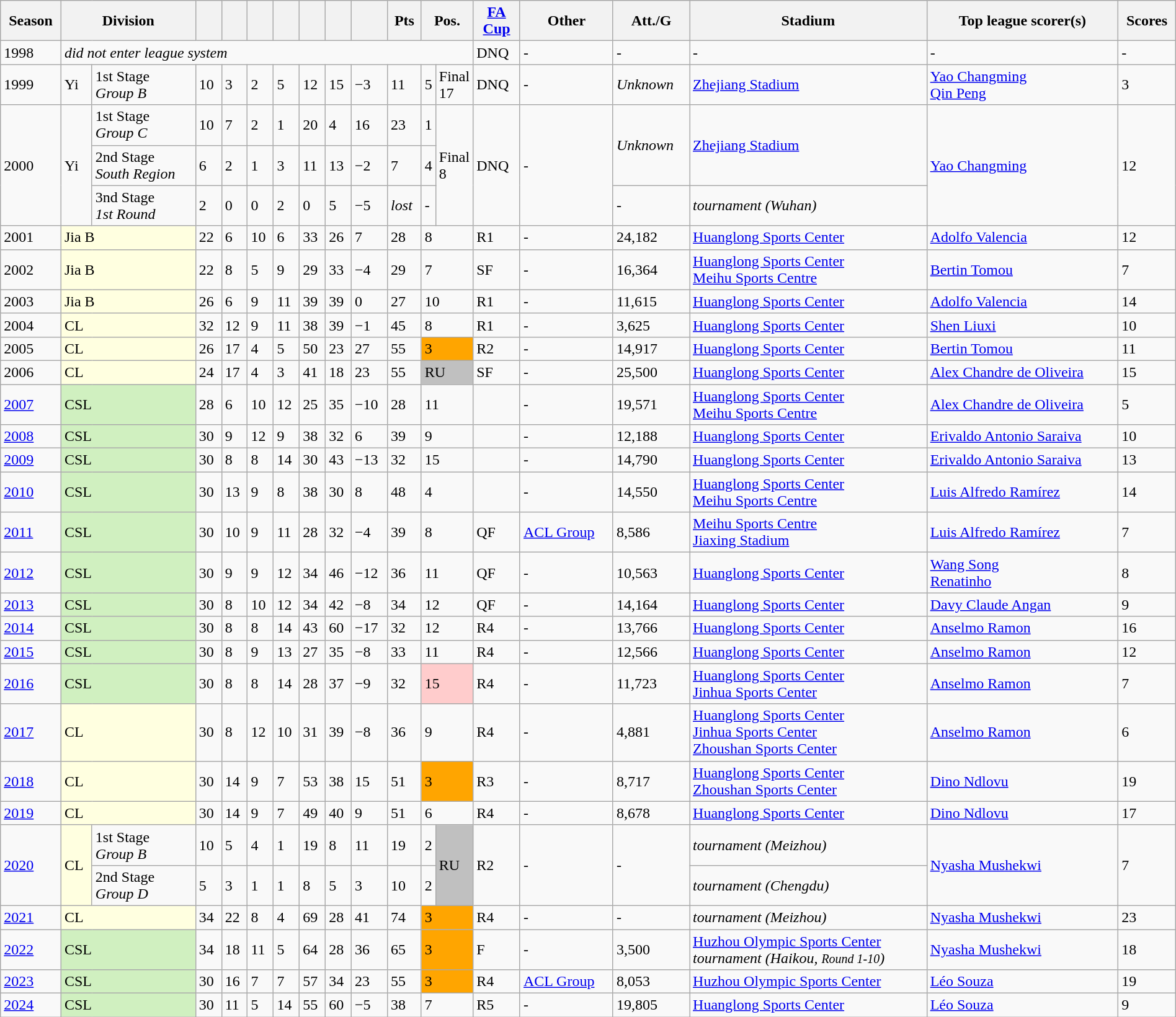<table class="wikitable sortable" width="100%">
<tr>
<th>Season</th>
<th colspan="2">Division</th>
<th></th>
<th></th>
<th></th>
<th></th>
<th></th>
<th></th>
<th></th>
<th>Pts</th>
<th colspan="2" width="2%">Pos.</th>
<th width="4%"><a href='#'>FA Cup</a></th>
<th>Other</th>
<th>Att./G</th>
<th>Stadium</th>
<th>Top league scorer(s)</th>
<th>Scores</th>
</tr>
<tr>
<td>1998</td>
<td colspan="12"><em>did not enter league system</em></td>
<td>DNQ</td>
<td>-</td>
<td>-</td>
<td>-</td>
<td>-</td>
<td>-</td>
</tr>
<tr>
<td>1999</td>
<td>Yi</td>
<td>1st Stage<br><em>Group B</em></td>
<td>10</td>
<td>3</td>
<td>2</td>
<td>5</td>
<td>12</td>
<td>15</td>
<td>−3</td>
<td>11</td>
<td>5</td>
<td>Final 17</td>
<td>DNQ</td>
<td>-</td>
<td><em>Unknown</em></td>
<td><a href='#'>Zhejiang Stadium</a></td>
<td><a href='#'>Yao Changming</a><br><a href='#'>Qin Peng</a></td>
<td>3</td>
</tr>
<tr>
<td rowspan="3">2000</td>
<td rowspan="3">Yi</td>
<td>1st Stage<br><em>Group C</em></td>
<td>10</td>
<td>7</td>
<td>2</td>
<td>1</td>
<td>20</td>
<td>4</td>
<td>16</td>
<td>23</td>
<td>1</td>
<td rowspan="3">Final 8</td>
<td rowspan="3">DNQ</td>
<td rowspan="3">-</td>
<td rowspan="2"><em>Unknown</em></td>
<td rowspan="2"><a href='#'>Zhejiang Stadium</a></td>
<td rowspan="3"><a href='#'>Yao Changming</a></td>
<td rowspan="3">12</td>
</tr>
<tr>
<td>2nd Stage<br><em>South Region</em></td>
<td>6</td>
<td>2</td>
<td>1</td>
<td>3</td>
<td>11</td>
<td>13</td>
<td>−2</td>
<td>7</td>
<td>4</td>
</tr>
<tr>
<td>3nd Stage<br><em>1st Round</em></td>
<td>2</td>
<td>0</td>
<td>0</td>
<td>2</td>
<td>0</td>
<td>5</td>
<td>−5</td>
<td><em>lost</em></td>
<td>-</td>
<td>-</td>
<td><em>tournament (Wuhan)</em></td>
</tr>
<tr>
<td>2001</td>
<td colspan="2" bgcolor="#FFFFE0">Jia B</td>
<td>22</td>
<td>6</td>
<td>10</td>
<td>6</td>
<td>33</td>
<td>26</td>
<td>7</td>
<td>28</td>
<td colspan="2">8</td>
<td>R1</td>
<td>-</td>
<td>24,182</td>
<td><a href='#'>Huanglong Sports Center</a></td>
<td><a href='#'>Adolfo Valencia</a></td>
<td>12</td>
</tr>
<tr>
<td>2002</td>
<td colspan="2" bgcolor="#FFFFE0">Jia B</td>
<td>22</td>
<td>8</td>
<td>5</td>
<td>9</td>
<td>29</td>
<td>33</td>
<td>−4</td>
<td>29</td>
<td colspan="2">7</td>
<td>SF</td>
<td>-</td>
<td>16,364</td>
<td><a href='#'>Huanglong Sports Center</a><br><a href='#'>Meihu Sports Centre</a></td>
<td><a href='#'>Bertin Tomou</a></td>
<td>7</td>
</tr>
<tr>
<td>2003</td>
<td colspan="2" bgcolor="#FFFFE0">Jia B</td>
<td>26</td>
<td>6</td>
<td>9</td>
<td>11</td>
<td>39</td>
<td>39</td>
<td>0</td>
<td>27</td>
<td colspan="2">10</td>
<td>R1</td>
<td>-</td>
<td>11,615</td>
<td><a href='#'>Huanglong Sports Center</a></td>
<td><a href='#'>Adolfo Valencia</a></td>
<td>14</td>
</tr>
<tr>
<td>2004</td>
<td colspan="2" bgcolor="#FFFFE0">CL</td>
<td>32</td>
<td>12</td>
<td>9</td>
<td>11</td>
<td>38</td>
<td>39</td>
<td>−1</td>
<td>45</td>
<td colspan="2">8</td>
<td>R1</td>
<td>-</td>
<td>3,625</td>
<td><a href='#'>Huanglong Sports Center</a></td>
<td><a href='#'>Shen Liuxi</a></td>
<td>10</td>
</tr>
<tr>
<td>2005</td>
<td colspan="2" bgcolor="#FFFFE0">CL</td>
<td>26</td>
<td>17</td>
<td>4</td>
<td>5</td>
<td>50</td>
<td>23</td>
<td>27</td>
<td>55</td>
<td colspan="2" bgcolor="#FFA500">3</td>
<td>R2</td>
<td>-</td>
<td>14,917</td>
<td><a href='#'>Huanglong Sports Center</a></td>
<td><a href='#'>Bertin Tomou</a></td>
<td>11</td>
</tr>
<tr>
<td>2006</td>
<td colspan="2" bgcolor="#FFFFE0">CL</td>
<td>24</td>
<td>17</td>
<td>4</td>
<td>3</td>
<td>41</td>
<td>18</td>
<td>23</td>
<td>55</td>
<td colspan="2" bgcolor="#C0C0C0">RU</td>
<td>SF</td>
<td>-</td>
<td>25,500</td>
<td><a href='#'>Huanglong Sports Center</a></td>
<td><a href='#'>Alex Chandre de Oliveira</a></td>
<td>15</td>
</tr>
<tr>
<td><a href='#'>2007</a></td>
<td colspan="2" bgcolor="#D0F0C0">CSL</td>
<td>28</td>
<td>6</td>
<td>10</td>
<td>12</td>
<td>25</td>
<td>35</td>
<td>−10</td>
<td>28</td>
<td colspan="2">11</td>
<td></td>
<td>-</td>
<td>19,571</td>
<td><a href='#'>Huanglong Sports Center</a><br><a href='#'>Meihu Sports Centre</a></td>
<td><a href='#'>Alex Chandre de Oliveira</a></td>
<td>5</td>
</tr>
<tr>
<td><a href='#'>2008</a></td>
<td colspan="2" bgcolor="#D0F0C0">CSL</td>
<td>30</td>
<td>9</td>
<td>12</td>
<td>9</td>
<td>38</td>
<td>32</td>
<td>6</td>
<td>39</td>
<td colspan="2">9</td>
<td></td>
<td>-</td>
<td>12,188</td>
<td><a href='#'>Huanglong Sports Center</a></td>
<td><a href='#'>Erivaldo Antonio Saraiva</a></td>
<td>10</td>
</tr>
<tr>
<td><a href='#'>2009</a></td>
<td colspan="2" bgcolor="#D0F0C0">CSL</td>
<td>30</td>
<td>8</td>
<td>8</td>
<td>14</td>
<td>30</td>
<td>43</td>
<td>−13</td>
<td>32</td>
<td colspan="2">15</td>
<td></td>
<td>-</td>
<td>14,790</td>
<td><a href='#'>Huanglong Sports Center</a></td>
<td><a href='#'>Erivaldo Antonio Saraiva</a></td>
<td>13</td>
</tr>
<tr>
<td><a href='#'>2010</a></td>
<td colspan="2" bgcolor="#D0F0C0">CSL</td>
<td>30</td>
<td>13</td>
<td>9</td>
<td>8</td>
<td>38</td>
<td>30</td>
<td>8</td>
<td>48</td>
<td colspan="2">4</td>
<td></td>
<td>-</td>
<td>14,550</td>
<td><a href='#'>Huanglong Sports Center</a><br><a href='#'>Meihu Sports Centre</a></td>
<td><a href='#'>Luis Alfredo Ramírez</a></td>
<td>14</td>
</tr>
<tr>
<td><a href='#'>2011</a></td>
<td colspan="2" bgcolor="#D0F0C0">CSL</td>
<td>30</td>
<td>10</td>
<td>9</td>
<td>11</td>
<td>28</td>
<td>32</td>
<td>−4</td>
<td>39</td>
<td colspan="2">8</td>
<td>QF</td>
<td><a href='#'>ACL Group</a></td>
<td>8,586</td>
<td><a href='#'>Meihu Sports Centre</a><br><a href='#'>Jiaxing Stadium</a></td>
<td><a href='#'>Luis Alfredo Ramírez</a></td>
<td>7</td>
</tr>
<tr>
<td><a href='#'>2012</a></td>
<td colspan="2" bgcolor="#D0F0C0">CSL</td>
<td>30</td>
<td>9</td>
<td>9</td>
<td>12</td>
<td>34</td>
<td>46</td>
<td>−12</td>
<td>36</td>
<td colspan="2">11</td>
<td>QF</td>
<td>-</td>
<td>10,563</td>
<td><a href='#'>Huanglong Sports Center</a></td>
<td><a href='#'>Wang Song</a><br><a href='#'>Renatinho</a></td>
<td>8</td>
</tr>
<tr>
<td><a href='#'>2013</a></td>
<td colspan="2" bgcolor="#D0F0C0">CSL</td>
<td>30</td>
<td>8</td>
<td>10</td>
<td>12</td>
<td>34</td>
<td>42</td>
<td>−8</td>
<td>34</td>
<td colspan="2">12</td>
<td>QF</td>
<td>-</td>
<td>14,164</td>
<td><a href='#'>Huanglong Sports Center</a></td>
<td><a href='#'>Davy Claude Angan</a></td>
<td>9</td>
</tr>
<tr>
<td><a href='#'>2014</a></td>
<td colspan="2" bgcolor="#D0F0C0">CSL</td>
<td>30</td>
<td>8</td>
<td>8</td>
<td>14</td>
<td>43</td>
<td>60</td>
<td>−17</td>
<td>32</td>
<td colspan="2">12</td>
<td>R4</td>
<td>-</td>
<td>13,766</td>
<td><a href='#'>Huanglong Sports Center</a></td>
<td><a href='#'>Anselmo Ramon</a></td>
<td>16</td>
</tr>
<tr>
<td><a href='#'>2015</a></td>
<td colspan="2" bgcolor="#D0F0C0">CSL</td>
<td>30</td>
<td>8</td>
<td>9</td>
<td>13</td>
<td>27</td>
<td>35</td>
<td>−8</td>
<td>33</td>
<td colspan="2">11</td>
<td>R4</td>
<td>-</td>
<td>12,566</td>
<td><a href='#'>Huanglong Sports Center</a></td>
<td><a href='#'>Anselmo Ramon</a></td>
<td>12</td>
</tr>
<tr>
<td><a href='#'>2016</a></td>
<td colspan="2" bgcolor="#D0F0C0">CSL</td>
<td>30</td>
<td>8</td>
<td>8</td>
<td>14</td>
<td>28</td>
<td>37</td>
<td>−9</td>
<td>32</td>
<td colspan="2" bgcolor="#ffcccc">15</td>
<td>R4</td>
<td>-</td>
<td>11,723</td>
<td><a href='#'>Huanglong Sports Center</a><br><a href='#'>Jinhua Sports Center</a></td>
<td><a href='#'>Anselmo Ramon</a></td>
<td>7</td>
</tr>
<tr>
<td><a href='#'>2017</a></td>
<td colspan="2" bgcolor="#FFFFE0">CL</td>
<td>30</td>
<td>8</td>
<td>12</td>
<td>10</td>
<td>31</td>
<td>39</td>
<td>−8</td>
<td>36</td>
<td colspan="2">9</td>
<td>R4</td>
<td>-</td>
<td>4,881</td>
<td><a href='#'>Huanglong Sports Center</a><br><a href='#'>Jinhua Sports Center</a><br><a href='#'>Zhoushan Sports Center</a></td>
<td><a href='#'>Anselmo Ramon</a></td>
<td>6</td>
</tr>
<tr>
<td><a href='#'>2018</a></td>
<td colspan="2" bgcolor="#FFFFE0">CL</td>
<td>30</td>
<td>14</td>
<td>9</td>
<td>7</td>
<td>53</td>
<td>38</td>
<td>15</td>
<td>51</td>
<td colspan="2" bgcolor="#FFA500">3</td>
<td>R3</td>
<td>-</td>
<td>8,717</td>
<td><a href='#'>Huanglong Sports Center</a><br><a href='#'>Zhoushan Sports Center</a></td>
<td><a href='#'>Dino Ndlovu</a></td>
<td>19</td>
</tr>
<tr>
<td><a href='#'>2019</a></td>
<td colspan="2" bgcolor="#FFFFE0">CL</td>
<td>30</td>
<td>14</td>
<td>9</td>
<td>7</td>
<td>49</td>
<td>40</td>
<td>9</td>
<td>51</td>
<td colspan="2">6</td>
<td>R4</td>
<td>-</td>
<td>8,678</td>
<td><a href='#'>Huanglong Sports Center</a></td>
<td><a href='#'>Dino Ndlovu</a></td>
<td>17</td>
</tr>
<tr>
<td rowspan="2"><a href='#'>2020</a></td>
<td rowspan="2" bgcolor="#FFFFE0">CL</td>
<td>1st Stage<br><em>Group B</em></td>
<td>10</td>
<td>5</td>
<td>4</td>
<td>1</td>
<td>19</td>
<td>8</td>
<td>11</td>
<td>19</td>
<td>2</td>
<td rowspan="2" bgcolor="#C0C0C0">RU</td>
<td rowspan="2">R2</td>
<td rowspan="2">-</td>
<td rowspan="2">-</td>
<td><em>tournament (Meizhou)</em></td>
<td rowspan="2"><a href='#'>Nyasha Mushekwi</a></td>
<td rowspan="2">7</td>
</tr>
<tr>
<td>2nd Stage<br><em>Group D</em></td>
<td>5</td>
<td>3</td>
<td>1</td>
<td>1</td>
<td>8</td>
<td>5</td>
<td>3</td>
<td>10</td>
<td>2</td>
<td><em>tournament (Chengdu)</em></td>
</tr>
<tr>
<td><a href='#'>2021</a></td>
<td colspan="2" bgcolor="#FFFFE0">CL</td>
<td>34</td>
<td>22</td>
<td>8</td>
<td>4</td>
<td>69</td>
<td>28</td>
<td>41</td>
<td>74</td>
<td colspan="2" bgcolor="#FFA500">3</td>
<td>R4</td>
<td>-</td>
<td>-</td>
<td><em>tournament (Meizhou)</em></td>
<td><a href='#'>Nyasha Mushekwi</a></td>
<td>23</td>
</tr>
<tr>
<td><a href='#'>2022</a></td>
<td colspan="2" bgcolor="#D0F0C0">CSL</td>
<td>34</td>
<td>18</td>
<td>11</td>
<td>5</td>
<td>64</td>
<td>28</td>
<td>36</td>
<td>65</td>
<td colspan="2" bgcolor="#FFA500">3</td>
<td>F</td>
<td>-</td>
<td>3,500</td>
<td><a href='#'>Huzhou Olympic Sports Center</a><br><em>tournament (Haikou, <small>Round 1-10</small>)</em></td>
<td><a href='#'>Nyasha Mushekwi</a></td>
<td>18</td>
</tr>
<tr>
<td><a href='#'>2023</a></td>
<td colspan="2" bgcolor="#D0F0C0">CSL</td>
<td>30</td>
<td>16</td>
<td>7</td>
<td>7</td>
<td>57</td>
<td>34</td>
<td>23</td>
<td>55</td>
<td colspan="2" bgcolor="#FFA500">3</td>
<td>R4</td>
<td><a href='#'>ACL Group</a></td>
<td>8,053</td>
<td><a href='#'>Huzhou Olympic Sports Center</a></td>
<td><a href='#'>Léo Souza</a></td>
<td>19</td>
</tr>
<tr>
<td><a href='#'>2024</a></td>
<td colspan="2" bgcolor="#D0F0C0">CSL</td>
<td>30</td>
<td>11</td>
<td>5</td>
<td>14</td>
<td>55</td>
<td>60</td>
<td>−5</td>
<td>38</td>
<td colspan="2">7</td>
<td>R5</td>
<td>-</td>
<td>19,805</td>
<td><a href='#'>Huanglong Sports Center</a></td>
<td><a href='#'>Léo Souza</a></td>
<td>9</td>
</tr>
</table>
